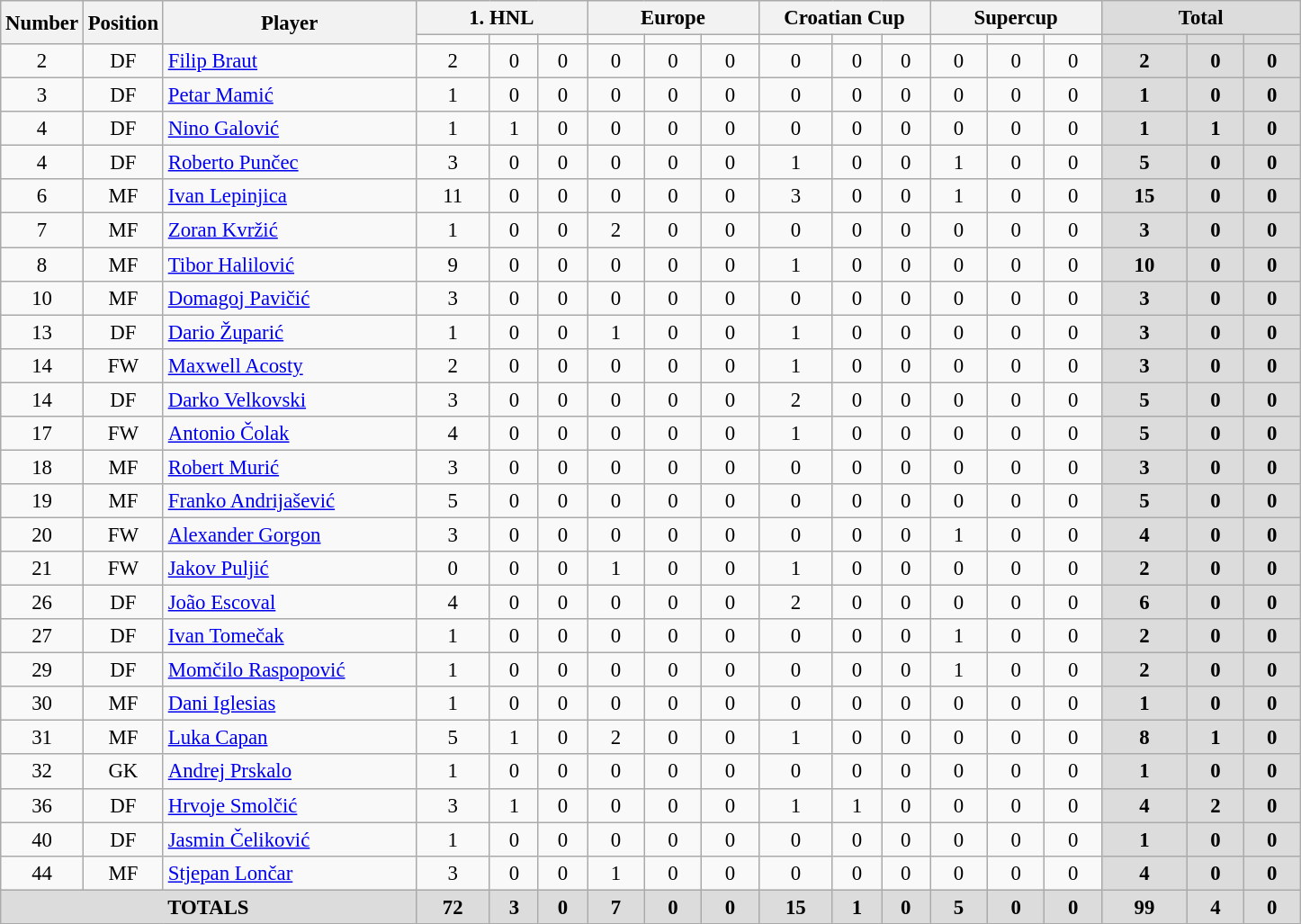<table class="wikitable" style="font-size: 95%; text-align: center;">
<tr>
<th width=40 rowspan="2"  align="center">Number</th>
<th width=40 rowspan="2"  align="center">Position</th>
<th width=180 rowspan="2"  align="center">Player</th>
<th width=120 colspan="3" align="center">1. HNL</th>
<th width=120 colspan="3" align="center">Europe</th>
<th width=120 colspan="3" align="center">Croatian Cup</th>
<th width=120 colspan="3" align="center">Supercup</th>
<th width=140 colspan="3" align="center" style="background: #DCDCDC">Total</th>
</tr>
<tr>
<td></td>
<td></td>
<td></td>
<td></td>
<td></td>
<td></td>
<td></td>
<td></td>
<td></td>
<td></td>
<td></td>
<td></td>
<th style="background: #DCDCDC"></th>
<th style="background: #DCDCDC"></th>
<th style="background: #DCDCDC"></th>
</tr>
<tr>
<td>2</td>
<td>DF</td>
<td style="text-align:left;"> <a href='#'>Filip Braut</a></td>
<td>2</td>
<td>0</td>
<td>0</td>
<td>0</td>
<td>0</td>
<td>0</td>
<td>0</td>
<td>0</td>
<td>0</td>
<td>0</td>
<td>0</td>
<td>0</td>
<th style="background: #DCDCDC">2</th>
<th style="background: #DCDCDC">0</th>
<th style="background: #DCDCDC">0</th>
</tr>
<tr>
<td>3</td>
<td>DF</td>
<td style="text-align:left;"> <a href='#'>Petar Mamić</a></td>
<td>1</td>
<td>0</td>
<td>0</td>
<td>0</td>
<td>0</td>
<td>0</td>
<td>0</td>
<td>0</td>
<td>0</td>
<td>0</td>
<td>0</td>
<td>0</td>
<th style="background: #DCDCDC">1</th>
<th style="background: #DCDCDC">0</th>
<th style="background: #DCDCDC">0</th>
</tr>
<tr>
<td>4</td>
<td>DF</td>
<td style="text-align:left;"> <a href='#'>Nino Galović</a></td>
<td>1</td>
<td>1</td>
<td>0</td>
<td>0</td>
<td>0</td>
<td>0</td>
<td>0</td>
<td>0</td>
<td>0</td>
<td>0</td>
<td>0</td>
<td>0</td>
<th style="background: #DCDCDC">1</th>
<th style="background: #DCDCDC">1</th>
<th style="background: #DCDCDC">0</th>
</tr>
<tr>
<td>4</td>
<td>DF</td>
<td style="text-align:left;"> <a href='#'>Roberto Punčec</a></td>
<td>3</td>
<td>0</td>
<td>0</td>
<td>0</td>
<td>0</td>
<td>0</td>
<td>1</td>
<td>0</td>
<td>0</td>
<td>1</td>
<td>0</td>
<td>0</td>
<th style="background: #DCDCDC">5</th>
<th style="background: #DCDCDC">0</th>
<th style="background: #DCDCDC">0</th>
</tr>
<tr>
<td>6</td>
<td>MF</td>
<td style="text-align:left;"> <a href='#'>Ivan Lepinjica</a></td>
<td>11</td>
<td>0</td>
<td>0</td>
<td>0</td>
<td>0</td>
<td>0</td>
<td>3</td>
<td>0</td>
<td>0</td>
<td>1</td>
<td>0</td>
<td>0</td>
<th style="background: #DCDCDC">15</th>
<th style="background: #DCDCDC">0</th>
<th style="background: #DCDCDC">0</th>
</tr>
<tr>
<td>7</td>
<td>MF</td>
<td style="text-align:left;"> <a href='#'>Zoran Kvržić</a></td>
<td>1</td>
<td>0</td>
<td>0</td>
<td>2</td>
<td>0</td>
<td>0</td>
<td>0</td>
<td>0</td>
<td>0</td>
<td>0</td>
<td>0</td>
<td>0</td>
<th style="background: #DCDCDC">3</th>
<th style="background: #DCDCDC">0</th>
<th style="background: #DCDCDC">0</th>
</tr>
<tr>
<td>8</td>
<td>MF</td>
<td style="text-align:left;"> <a href='#'>Tibor Halilović</a></td>
<td>9</td>
<td>0</td>
<td>0</td>
<td>0</td>
<td>0</td>
<td>0</td>
<td>1</td>
<td>0</td>
<td>0</td>
<td>0</td>
<td>0</td>
<td>0</td>
<th style="background: #DCDCDC">10</th>
<th style="background: #DCDCDC">0</th>
<th style="background: #DCDCDC">0</th>
</tr>
<tr>
<td>10</td>
<td>MF</td>
<td style="text-align:left;"> <a href='#'>Domagoj Pavičić</a></td>
<td>3</td>
<td>0</td>
<td>0</td>
<td>0</td>
<td>0</td>
<td>0</td>
<td>0</td>
<td>0</td>
<td>0</td>
<td>0</td>
<td>0</td>
<td>0</td>
<th style="background: #DCDCDC">3</th>
<th style="background: #DCDCDC">0</th>
<th style="background: #DCDCDC">0</th>
</tr>
<tr>
<td>13</td>
<td>DF</td>
<td style="text-align:left;"> <a href='#'>Dario Župarić</a></td>
<td>1</td>
<td>0</td>
<td>0</td>
<td>1</td>
<td>0</td>
<td>0</td>
<td>1</td>
<td>0</td>
<td>0</td>
<td>0</td>
<td>0</td>
<td>0</td>
<th style="background: #DCDCDC">3</th>
<th style="background: #DCDCDC">0</th>
<th style="background: #DCDCDC">0</th>
</tr>
<tr>
<td>14</td>
<td>FW</td>
<td style="text-align:left;"> <a href='#'>Maxwell Acosty</a></td>
<td>2</td>
<td>0</td>
<td>0</td>
<td>0</td>
<td>0</td>
<td>0</td>
<td>1</td>
<td>0</td>
<td>0</td>
<td>0</td>
<td>0</td>
<td>0</td>
<th style="background: #DCDCDC">3</th>
<th style="background: #DCDCDC">0</th>
<th style="background: #DCDCDC">0</th>
</tr>
<tr>
<td>14</td>
<td>DF</td>
<td style="text-align:left;"> <a href='#'>Darko Velkovski</a></td>
<td>3</td>
<td>0</td>
<td>0</td>
<td>0</td>
<td>0</td>
<td>0</td>
<td>2</td>
<td>0</td>
<td>0</td>
<td>0</td>
<td>0</td>
<td>0</td>
<th style="background: #DCDCDC">5</th>
<th style="background: #DCDCDC">0</th>
<th style="background: #DCDCDC">0</th>
</tr>
<tr>
<td>17</td>
<td>FW</td>
<td style="text-align:left;"> <a href='#'>Antonio Čolak</a></td>
<td>4</td>
<td>0</td>
<td>0</td>
<td>0</td>
<td>0</td>
<td>0</td>
<td>1</td>
<td>0</td>
<td>0</td>
<td>0</td>
<td>0</td>
<td>0</td>
<th style="background: #DCDCDC">5</th>
<th style="background: #DCDCDC">0</th>
<th style="background: #DCDCDC">0</th>
</tr>
<tr>
<td>18</td>
<td>MF</td>
<td style="text-align:left;"> <a href='#'>Robert Murić</a></td>
<td>3</td>
<td>0</td>
<td>0</td>
<td>0</td>
<td>0</td>
<td>0</td>
<td>0</td>
<td>0</td>
<td>0</td>
<td>0</td>
<td>0</td>
<td>0</td>
<th style="background: #DCDCDC">3</th>
<th style="background: #DCDCDC">0</th>
<th style="background: #DCDCDC">0</th>
</tr>
<tr>
<td>19</td>
<td>MF</td>
<td style="text-align:left;"> <a href='#'>Franko Andrijašević</a></td>
<td>5</td>
<td>0</td>
<td>0</td>
<td>0</td>
<td>0</td>
<td>0</td>
<td>0</td>
<td>0</td>
<td>0</td>
<td>0</td>
<td>0</td>
<td>0</td>
<th style="background: #DCDCDC">5</th>
<th style="background: #DCDCDC">0</th>
<th style="background: #DCDCDC">0</th>
</tr>
<tr>
<td>20</td>
<td>FW</td>
<td style="text-align:left;"> <a href='#'>Alexander Gorgon</a></td>
<td>3</td>
<td>0</td>
<td>0</td>
<td>0</td>
<td>0</td>
<td>0</td>
<td>0</td>
<td>0</td>
<td>0</td>
<td>1</td>
<td>0</td>
<td>0</td>
<th style="background: #DCDCDC">4</th>
<th style="background: #DCDCDC">0</th>
<th style="background: #DCDCDC">0</th>
</tr>
<tr>
<td>21</td>
<td>FW</td>
<td style="text-align:left;"> <a href='#'>Jakov Puljić</a></td>
<td>0</td>
<td>0</td>
<td>0</td>
<td>1</td>
<td>0</td>
<td>0</td>
<td>1</td>
<td>0</td>
<td>0</td>
<td>0</td>
<td>0</td>
<td>0</td>
<th style="background: #DCDCDC">2</th>
<th style="background: #DCDCDC">0</th>
<th style="background: #DCDCDC">0</th>
</tr>
<tr>
<td>26</td>
<td>DF</td>
<td style="text-align:left;"> <a href='#'>João Escoval</a></td>
<td>4</td>
<td>0</td>
<td>0</td>
<td>0</td>
<td>0</td>
<td>0</td>
<td>2</td>
<td>0</td>
<td>0</td>
<td>0</td>
<td>0</td>
<td>0</td>
<th style="background: #DCDCDC">6</th>
<th style="background: #DCDCDC">0</th>
<th style="background: #DCDCDC">0</th>
</tr>
<tr>
<td>27</td>
<td>DF</td>
<td style="text-align:left;"> <a href='#'>Ivan Tomečak</a></td>
<td>1</td>
<td>0</td>
<td>0</td>
<td>0</td>
<td>0</td>
<td>0</td>
<td>0</td>
<td>0</td>
<td>0</td>
<td>1</td>
<td>0</td>
<td>0</td>
<th style="background: #DCDCDC">2</th>
<th style="background: #DCDCDC">0</th>
<th style="background: #DCDCDC">0</th>
</tr>
<tr>
<td>29</td>
<td>DF</td>
<td style="text-align:left;"> <a href='#'>Momčilo Raspopović</a></td>
<td>1</td>
<td>0</td>
<td>0</td>
<td>0</td>
<td>0</td>
<td>0</td>
<td>0</td>
<td>0</td>
<td>0</td>
<td>1</td>
<td>0</td>
<td>0</td>
<th style="background: #DCDCDC">2</th>
<th style="background: #DCDCDC">0</th>
<th style="background: #DCDCDC">0</th>
</tr>
<tr>
<td>30</td>
<td>MF</td>
<td style="text-align:left;"> <a href='#'>Dani Iglesias</a></td>
<td>1</td>
<td>0</td>
<td>0</td>
<td>0</td>
<td>0</td>
<td>0</td>
<td>0</td>
<td>0</td>
<td>0</td>
<td>0</td>
<td>0</td>
<td>0</td>
<th style="background: #DCDCDC">1</th>
<th style="background: #DCDCDC">0</th>
<th style="background: #DCDCDC">0</th>
</tr>
<tr>
<td>31</td>
<td>MF</td>
<td style="text-align:left;"> <a href='#'>Luka Capan</a></td>
<td>5</td>
<td>1</td>
<td>0</td>
<td>2</td>
<td>0</td>
<td>0</td>
<td>1</td>
<td>0</td>
<td>0</td>
<td>0</td>
<td>0</td>
<td>0</td>
<th style="background: #DCDCDC">8</th>
<th style="background: #DCDCDC">1</th>
<th style="background: #DCDCDC">0</th>
</tr>
<tr>
<td>32</td>
<td>GK</td>
<td style="text-align:left;"> <a href='#'>Andrej Prskalo</a></td>
<td>1</td>
<td>0</td>
<td>0</td>
<td>0</td>
<td>0</td>
<td>0</td>
<td>0</td>
<td>0</td>
<td>0</td>
<td>0</td>
<td>0</td>
<td>0</td>
<th style="background: #DCDCDC">1</th>
<th style="background: #DCDCDC">0</th>
<th style="background: #DCDCDC">0</th>
</tr>
<tr>
<td>36</td>
<td>DF</td>
<td style="text-align:left;"> <a href='#'>Hrvoje Smolčić</a></td>
<td>3</td>
<td>1</td>
<td>0</td>
<td>0</td>
<td>0</td>
<td>0</td>
<td>1</td>
<td>1</td>
<td>0</td>
<td>0</td>
<td>0</td>
<td>0</td>
<th style="background: #DCDCDC">4</th>
<th style="background: #DCDCDC">2</th>
<th style="background: #DCDCDC">0</th>
</tr>
<tr>
<td>40</td>
<td>DF</td>
<td style="text-align:left;"> <a href='#'>Jasmin Čeliković</a></td>
<td>1</td>
<td>0</td>
<td>0</td>
<td>0</td>
<td>0</td>
<td>0</td>
<td>0</td>
<td>0</td>
<td>0</td>
<td>0</td>
<td>0</td>
<td>0</td>
<th style="background: #DCDCDC">1</th>
<th style="background: #DCDCDC">0</th>
<th style="background: #DCDCDC">0</th>
</tr>
<tr>
<td>44</td>
<td>MF</td>
<td style="text-align:left;"> <a href='#'>Stjepan Lončar</a></td>
<td>3</td>
<td>0</td>
<td>0</td>
<td>1</td>
<td>0</td>
<td>0</td>
<td>0</td>
<td>0</td>
<td>0</td>
<td>0</td>
<td>0</td>
<td>0</td>
<th style="background: #DCDCDC">4</th>
<th style="background: #DCDCDC">0</th>
<th style="background: #DCDCDC">0</th>
</tr>
<tr>
<th colspan="3" align="center" style="background: #DCDCDC">TOTALS</th>
<th style="background: #DCDCDC">72</th>
<th style="background: #DCDCDC">3</th>
<th style="background: #DCDCDC">0</th>
<th style="background: #DCDCDC">7</th>
<th style="background: #DCDCDC">0</th>
<th style="background: #DCDCDC">0</th>
<th style="background: #DCDCDC">15</th>
<th style="background: #DCDCDC">1</th>
<th style="background: #DCDCDC">0</th>
<th style="background: #DCDCDC">5</th>
<th style="background: #DCDCDC">0</th>
<th style="background: #DCDCDC">0</th>
<th style="background: #DCDCDC">99</th>
<th style="background: #DCDCDC">4</th>
<th style="background: #DCDCDC">0</th>
</tr>
<tr>
</tr>
</table>
